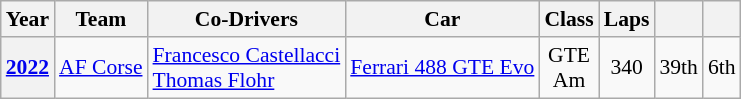<table class="wikitable" style="text-align:center; font-size:90%">
<tr>
<th>Year</th>
<th>Team</th>
<th>Co-Drivers</th>
<th>Car</th>
<th>Class</th>
<th>Laps</th>
<th></th>
<th></th>
</tr>
<tr>
<th><a href='#'>2022</a></th>
<td align="left"nowrap> <a href='#'>AF Corse</a></td>
<td align="left"nowrap> <a href='#'>Francesco Castellacci</a><br> <a href='#'>Thomas Flohr</a></td>
<td align="left"nowrap><a href='#'>Ferrari 488 GTE Evo</a></td>
<td>GTE<br>Am</td>
<td>340</td>
<td>39th</td>
<td>6th</td>
</tr>
</table>
